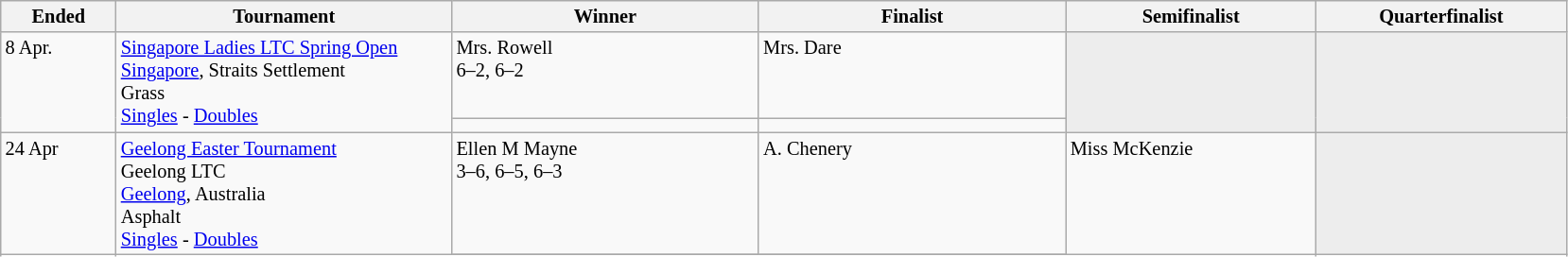<table class="wikitable" style="font-size:85%;">
<tr>
<th width="75">Ended</th>
<th width="230">Tournament</th>
<th width="210">Winner</th>
<th width="210">Finalist</th>
<th width="170">Semifinalist</th>
<th width="170">Quarterfinalist</th>
</tr>
<tr valign=top>
<td rowspan=2>8 Apr.</td>
<td rowspan=2><a href='#'>Singapore Ladies LTC Spring Open</a><br><a href='#'>Singapore</a>, Straits Settlement<br>Grass<br><a href='#'>Singles</a> - <a href='#'>Doubles</a></td>
<td> Mrs. Rowell<br>6–2, 6–2</td>
<td>  Mrs. Dare</td>
<td style="background:#ededed;" rowspan=2></td>
<td style="background:#ededed;" rowspan=2></td>
</tr>
<tr valign=top>
<td></td>
<td></td>
</tr>
<tr valign=top>
<td rowspan=2>24 Apr</td>
<td rowspan=2><a href='#'>Geelong Easter Tournament</a><br>Geelong LTC<br><a href='#'>Geelong</a>, Australia<br>Asphalt<br><a href='#'>Singles</a> - <a href='#'>Doubles</a></td>
<td> Ellen M Mayne<br>3–6, 6–5, 6–3</td>
<td>  A. Chenery</td>
<td rowspan=2> Miss McKenzie</td>
<td style="background:#ededed;" rowspan=2></td>
</tr>
<tr valign=top>
</tr>
</table>
